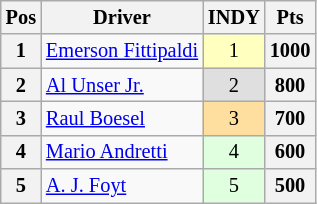<table class="wikitable" style="font-size: 85%">
<tr valign="top">
<th valign="middle">Pos</th>
<th valign="middle">Driver</th>
<th>INDY<br></th>
<th valign="middle">Pts</th>
</tr>
<tr>
<th>1</th>
<td> <a href='#'>Emerson Fittipaldi</a></td>
<td style="background:#FFFFBF;" align=center>1</td>
<th>1000</th>
</tr>
<tr>
<th>2</th>
<td> <a href='#'>Al Unser Jr.</a></td>
<td style="background:#DFDFDF;" align=center>2</td>
<th>800</th>
</tr>
<tr>
<th>3</th>
<td> <a href='#'>Raul Boesel</a></td>
<td style="background:#FFDF9F;" align=center>3</td>
<th>700</th>
</tr>
<tr>
<th>4</th>
<td> <a href='#'>Mario Andretti</a></td>
<td style="background:#DFFFDF;" align=center>4</td>
<th>600</th>
</tr>
<tr>
<th>5</th>
<td> <a href='#'>A. J. Foyt</a></td>
<td style="background:#DFFFDF;" align=center>5</td>
<th>500</th>
</tr>
</table>
